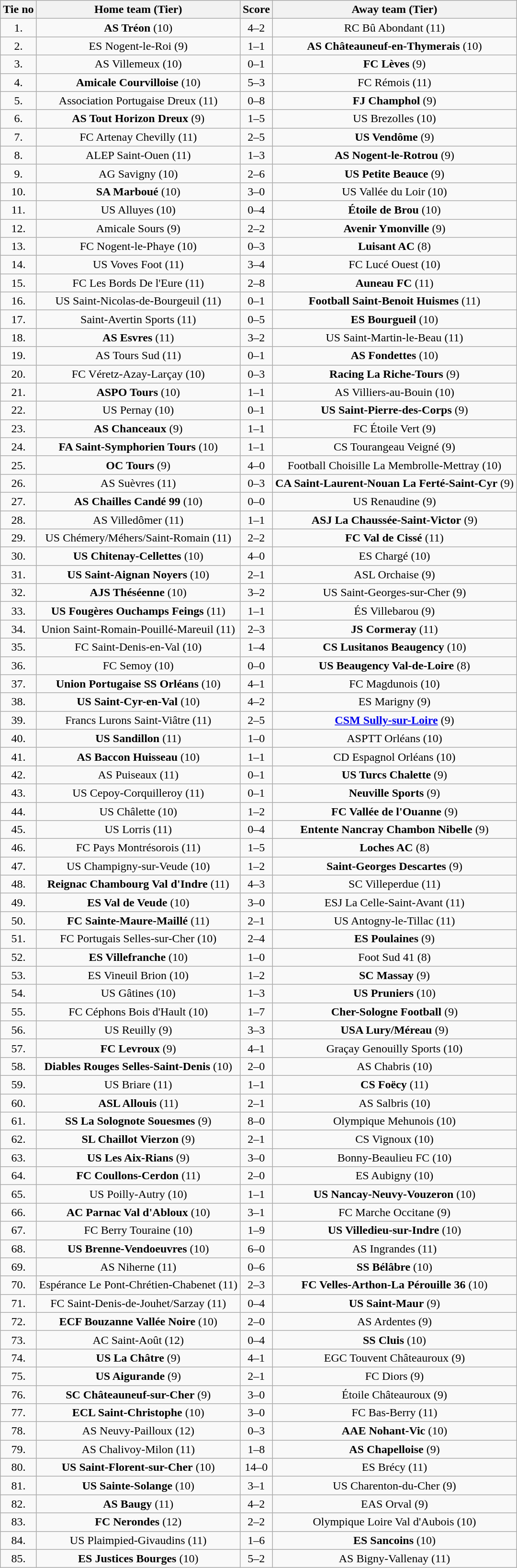<table class="wikitable" style="text-align: center">
<tr>
<th>Tie no</th>
<th>Home team (Tier)</th>
<th>Score</th>
<th>Away team (Tier)</th>
</tr>
<tr>
<td>1.</td>
<td><strong>AS Tréon</strong> (10)</td>
<td>4–2</td>
<td>RC Bû Abondant (11)</td>
</tr>
<tr>
<td>2.</td>
<td>ES Nogent-le-Roi (9)</td>
<td>1–1 </td>
<td><strong>AS Châteauneuf-en-Thymerais</strong> (10)</td>
</tr>
<tr>
<td>3.</td>
<td>AS Villemeux (10)</td>
<td>0–1</td>
<td><strong>FC Lèves</strong> (9)</td>
</tr>
<tr>
<td>4.</td>
<td><strong>Amicale Courvilloise</strong> (10)</td>
<td>5–3</td>
<td>FC Rémois (11)</td>
</tr>
<tr>
<td>5.</td>
<td>Association Portugaise Dreux (11)</td>
<td>0–8</td>
<td><strong>FJ Champhol</strong> (9)</td>
</tr>
<tr>
<td>6.</td>
<td><strong>AS Tout Horizon Dreux</strong> (9)</td>
<td>1–5</td>
<td>US Brezolles (10)</td>
</tr>
<tr>
<td>7.</td>
<td>FC Artenay Chevilly (11)</td>
<td>2–5</td>
<td><strong>US Vendôme</strong> (9)</td>
</tr>
<tr>
<td>8.</td>
<td>ALEP Saint-Ouen (11)</td>
<td>1–3</td>
<td><strong>AS Nogent-le-Rotrou</strong> (9)</td>
</tr>
<tr>
<td>9.</td>
<td>AG Savigny (10)</td>
<td>2–6</td>
<td><strong>US Petite Beauce</strong> (9)</td>
</tr>
<tr>
<td>10.</td>
<td><strong>SA Marboué</strong> (10)</td>
<td>3–0</td>
<td>US Vallée du Loir (10)</td>
</tr>
<tr>
<td>11.</td>
<td>US Alluyes (10)</td>
<td>0–4</td>
<td><strong>Étoile de Brou</strong> (10)</td>
</tr>
<tr>
<td>12.</td>
<td>Amicale Sours (9)</td>
<td>2–2 </td>
<td><strong>Avenir Ymonville</strong> (9)</td>
</tr>
<tr>
<td>13.</td>
<td>FC Nogent-le-Phaye (10)</td>
<td>0–3</td>
<td><strong>Luisant AC</strong> (8)</td>
</tr>
<tr>
<td>14.</td>
<td>US Voves Foot (11)</td>
<td>3–4</td>
<td>FC Lucé Ouest (10)</td>
</tr>
<tr>
<td>15.</td>
<td>FC Les Bords De l'Eure (11)</td>
<td>2–8</td>
<td><strong>Auneau FC</strong> (11)</td>
</tr>
<tr>
<td>16.</td>
<td>US Saint-Nicolas-de-Bourgeuil (11)</td>
<td>0–1</td>
<td><strong>Football Saint-Benoit Huismes</strong> (11)</td>
</tr>
<tr>
<td>17.</td>
<td>Saint-Avertin Sports (11)</td>
<td>0–5</td>
<td><strong>ES Bourgueil</strong> (10)</td>
</tr>
<tr>
<td>18.</td>
<td><strong>AS Esvres</strong> (11)</td>
<td>3–2</td>
<td>US Saint-Martin-le-Beau (11)</td>
</tr>
<tr>
<td>19.</td>
<td>AS Tours Sud (11)</td>
<td>0–1</td>
<td><strong>AS Fondettes</strong> (10)</td>
</tr>
<tr>
<td>20.</td>
<td>FC Véretz-Azay-Larçay (10)</td>
<td>0–3</td>
<td><strong>Racing La Riche-Tours</strong> (9)</td>
</tr>
<tr>
<td>21.</td>
<td><strong>ASPO Tours</strong> (10)</td>
<td>1–1 </td>
<td>AS Villiers-au-Bouin (10)</td>
</tr>
<tr>
<td>22.</td>
<td>US Pernay (10)</td>
<td>0–1</td>
<td><strong>US Saint-Pierre-des-Corps</strong> (9)</td>
</tr>
<tr>
<td>23.</td>
<td><strong>AS Chanceaux</strong> (9)</td>
<td>1–1 </td>
<td>FC Étoile Vert (9)</td>
</tr>
<tr>
<td>24.</td>
<td><strong>FA Saint-Symphorien Tours</strong> (10)</td>
<td>1–1 </td>
<td>CS Tourangeau Veigné (9)</td>
</tr>
<tr>
<td>25.</td>
<td><strong>OC Tours</strong> (9)</td>
<td>4–0</td>
<td>Football Choisille La Membrolle-Mettray (10)</td>
</tr>
<tr>
<td>26.</td>
<td>AS Suèvres (11)</td>
<td>0–3</td>
<td><strong>CA Saint-Laurent-Nouan La Ferté-Saint-Cyr</strong> (9)</td>
</tr>
<tr>
<td>27.</td>
<td><strong>AS Chailles Candé 99</strong> (10)</td>
<td>0–0 </td>
<td>US Renaudine (9)</td>
</tr>
<tr>
<td>28.</td>
<td>AS Villedômer (11)</td>
<td>1–1 </td>
<td><strong>ASJ La Chaussée-Saint-Victor</strong> (9)</td>
</tr>
<tr>
<td>29.</td>
<td>US Chémery/Méhers/Saint-Romain (11)</td>
<td>2–2 </td>
<td><strong>FC Val de Cissé</strong> (11)</td>
</tr>
<tr>
<td>30.</td>
<td><strong>US Chitenay-Cellettes</strong> (10)</td>
<td>4–0</td>
<td>ES Chargé (10)</td>
</tr>
<tr>
<td>31.</td>
<td><strong>US Saint-Aignan Noyers</strong> (10)</td>
<td>2–1</td>
<td>ASL Orchaise (9)</td>
</tr>
<tr>
<td>32.</td>
<td><strong>AJS Théséenne</strong> (10)</td>
<td>3–2</td>
<td>US Saint-Georges-sur-Cher (9)</td>
</tr>
<tr>
<td>33.</td>
<td><strong>US Fougères Ouchamps Feings</strong> (11)</td>
<td>1–1 </td>
<td>ÉS Villebarou (9)</td>
</tr>
<tr>
<td>34.</td>
<td>Union Saint-Romain-Pouillé-Mareuil (11)</td>
<td>2–3</td>
<td><strong>JS Cormeray</strong> (11)</td>
</tr>
<tr>
<td>35.</td>
<td>FC Saint-Denis-en-Val (10)</td>
<td>1–4</td>
<td><strong>CS Lusitanos Beaugency</strong> (10)</td>
</tr>
<tr>
<td>36.</td>
<td>FC Semoy (10)</td>
<td>0–0 </td>
<td><strong>US Beaugency Val-de-Loire</strong> (8)</td>
</tr>
<tr>
<td>37.</td>
<td><strong>Union Portugaise SS Orléans</strong> (10)</td>
<td>4–1</td>
<td>FC Magdunois (10)</td>
</tr>
<tr>
<td>38.</td>
<td><strong>US Saint-Cyr-en-Val</strong> (10)</td>
<td>4–2</td>
<td>ES Marigny (9)</td>
</tr>
<tr>
<td>39.</td>
<td>Francs Lurons Saint-Viâtre (11)</td>
<td>2–5</td>
<td><strong><a href='#'>CSM Sully-sur-Loire</a></strong> (9)</td>
</tr>
<tr>
<td>40.</td>
<td><strong>US Sandillon</strong> (11)</td>
<td>1–0</td>
<td>ASPTT Orléans (10)</td>
</tr>
<tr>
<td>41.</td>
<td><strong>AS Baccon Huisseau</strong> (10)</td>
<td>1–1 </td>
<td>CD Espagnol Orléans (10)</td>
</tr>
<tr>
<td>42.</td>
<td>AS Puiseaux (11)</td>
<td>0–1</td>
<td><strong>US Turcs Chalette</strong> (9)</td>
</tr>
<tr>
<td>43.</td>
<td>US Cepoy-Corquilleroy (11)</td>
<td>0–1</td>
<td><strong>Neuville Sports</strong> (9)</td>
</tr>
<tr>
<td>44.</td>
<td>US Châlette (10)</td>
<td>1–2</td>
<td><strong>FC Vallée de l'Ouanne</strong> (9)</td>
</tr>
<tr>
<td>45.</td>
<td>US Lorris (11)</td>
<td>0–4</td>
<td><strong>Entente Nancray Chambon Nibelle</strong> (9)</td>
</tr>
<tr>
<td>46.</td>
<td>FC Pays Montrésorois (11)</td>
<td>1–5</td>
<td><strong>Loches AC</strong> (8)</td>
</tr>
<tr>
<td>47.</td>
<td>US Champigny-sur-Veude (10)</td>
<td>1–2</td>
<td><strong>Saint-Georges Descartes</strong> (9)</td>
</tr>
<tr>
<td>48.</td>
<td><strong>Reignac Chambourg Val d'Indre</strong> (11)</td>
<td>4–3</td>
<td>SC Villeperdue (11)</td>
</tr>
<tr>
<td>49.</td>
<td><strong>ES Val de Veude</strong> (10)</td>
<td>3–0</td>
<td>ESJ La Celle-Saint-Avant (11)</td>
</tr>
<tr>
<td>50.</td>
<td><strong>FC Sainte-Maure-Maillé</strong> (11)</td>
<td>2–1</td>
<td>US Antogny-le-Tillac (11)</td>
</tr>
<tr>
<td>51.</td>
<td>FC Portugais Selles-sur-Cher (10)</td>
<td>2–4</td>
<td><strong>ES Poulaines</strong> (9)</td>
</tr>
<tr>
<td>52.</td>
<td><strong>ES Villefranche</strong> (10)</td>
<td>1–0</td>
<td>Foot Sud 41 (8)</td>
</tr>
<tr>
<td>53.</td>
<td>ES Vineuil Brion (10)</td>
<td>1–2</td>
<td><strong>SC Massay</strong> (9)</td>
</tr>
<tr>
<td>54.</td>
<td>US Gâtines (10)</td>
<td>1–3</td>
<td><strong>US Pruniers</strong> (10)</td>
</tr>
<tr>
<td>55.</td>
<td>FC Céphons Bois d'Hault (10)</td>
<td>1–7</td>
<td><strong>Cher-Sologne Football</strong> (9)</td>
</tr>
<tr>
<td>56.</td>
<td>US Reuilly (9)</td>
<td>3–3 </td>
<td><strong>USA Lury/Méreau</strong> (9)</td>
</tr>
<tr>
<td>57.</td>
<td><strong>FC Levroux</strong> (9)</td>
<td>4–1</td>
<td>Graçay Genouilly Sports (10)</td>
</tr>
<tr>
<td>58.</td>
<td><strong>Diables Rouges Selles-Saint-Denis</strong> (10)</td>
<td>2–0</td>
<td>AS Chabris (10)</td>
</tr>
<tr>
<td>59.</td>
<td>US Briare (11)</td>
<td>1–1 </td>
<td><strong>CS Foëcy</strong> (11)</td>
</tr>
<tr>
<td>60.</td>
<td><strong>ASL Allouis</strong> (11)</td>
<td>2–1</td>
<td>AS Salbris (10)</td>
</tr>
<tr>
<td>61.</td>
<td><strong>SS La Solognote Souesmes</strong> (9)</td>
<td>8–0</td>
<td>Olympique Mehunois (10)</td>
</tr>
<tr>
<td>62.</td>
<td><strong>SL Chaillot Vierzon</strong> (9)</td>
<td>2–1</td>
<td>CS Vignoux (10)</td>
</tr>
<tr>
<td>63.</td>
<td><strong>US Les Aix-Rians</strong> (9)</td>
<td>3–0</td>
<td>Bonny-Beaulieu FC (10)</td>
</tr>
<tr>
<td>64.</td>
<td><strong>FC Coullons-Cerdon</strong> (11)</td>
<td>2–0</td>
<td>ES Aubigny (10)</td>
</tr>
<tr>
<td>65.</td>
<td>US Poilly-Autry (10)</td>
<td>1–1 </td>
<td><strong>US Nancay-Neuvy-Vouzeron</strong> (10)</td>
</tr>
<tr>
<td>66.</td>
<td><strong>AC Parnac Val d'Abloux</strong> (10)</td>
<td>3–1</td>
<td>FC Marche Occitane (9)</td>
</tr>
<tr>
<td>67.</td>
<td>FC Berry Touraine (10)</td>
<td>1–9</td>
<td><strong>US Villedieu-sur-Indre</strong> (10)</td>
</tr>
<tr>
<td>68.</td>
<td><strong>US Brenne-Vendoeuvres</strong> (10)</td>
<td>6–0</td>
<td>AS Ingrandes (11)</td>
</tr>
<tr>
<td>69.</td>
<td>AS Niherne (11)</td>
<td>0–6</td>
<td><strong>SS Bélâbre</strong> (10)</td>
</tr>
<tr>
<td>70.</td>
<td>Espérance Le Pont-Chrétien-Chabenet (11)</td>
<td>2–3</td>
<td><strong>FC Velles-Arthon-La Pérouille 36</strong> (10)</td>
</tr>
<tr>
<td>71.</td>
<td>FC Saint-Denis-de-Jouhet/Sarzay (11)</td>
<td>0–4</td>
<td><strong>US Saint-Maur</strong> (9)</td>
</tr>
<tr>
<td>72.</td>
<td><strong>ECF Bouzanne Vallée Noire</strong> (10)</td>
<td>2–0</td>
<td>AS Ardentes (9)</td>
</tr>
<tr>
<td>73.</td>
<td>AC Saint-Août (12)</td>
<td>0–4</td>
<td><strong>SS Cluis</strong> (10)</td>
</tr>
<tr>
<td>74.</td>
<td><strong>US La Châtre</strong> (9)</td>
<td>4–1</td>
<td>EGC Touvent Châteauroux (9)</td>
</tr>
<tr>
<td>75.</td>
<td><strong>US Aigurande</strong> (9)</td>
<td>2–1</td>
<td>FC Diors (9)</td>
</tr>
<tr>
<td>76.</td>
<td><strong>SC Châteauneuf-sur-Cher</strong> (9)</td>
<td>3–0</td>
<td>Étoile Châteauroux (9)</td>
</tr>
<tr>
<td>77.</td>
<td><strong>ECL Saint-Christophe</strong> (10)</td>
<td>3–0</td>
<td>FC Bas-Berry (11)</td>
</tr>
<tr>
<td>78.</td>
<td>AS Neuvy-Pailloux (12)</td>
<td>0–3</td>
<td><strong>AAE Nohant-Vic</strong> (10)</td>
</tr>
<tr>
<td>79.</td>
<td>AS Chalivoy-Milon (11)</td>
<td>1–8</td>
<td><strong>AS Chapelloise</strong> (9)</td>
</tr>
<tr>
<td>80.</td>
<td><strong>US Saint-Florent-sur-Cher</strong> (10)</td>
<td>14–0</td>
<td>ES Brécy (11)</td>
</tr>
<tr>
<td>81.</td>
<td><strong>US Sainte-Solange</strong> (10)</td>
<td>3–1</td>
<td>US Charenton-du-Cher (9)</td>
</tr>
<tr>
<td>82.</td>
<td><strong>AS Baugy</strong> (11)</td>
<td>4–2</td>
<td>EAS Orval (9)</td>
</tr>
<tr>
<td>83.</td>
<td><strong>FC Nerondes</strong> (12)</td>
<td>2–2 </td>
<td>Olympique Loire Val d'Aubois (10)</td>
</tr>
<tr>
<td>84.</td>
<td>US Plaimpied-Givaudins (11)</td>
<td>1–6</td>
<td><strong>ES Sancoins</strong> (10)</td>
</tr>
<tr>
<td>85.</td>
<td><strong>ES Justices Bourges</strong> (10)</td>
<td>5–2</td>
<td>AS Bigny-Vallenay (11)</td>
</tr>
</table>
